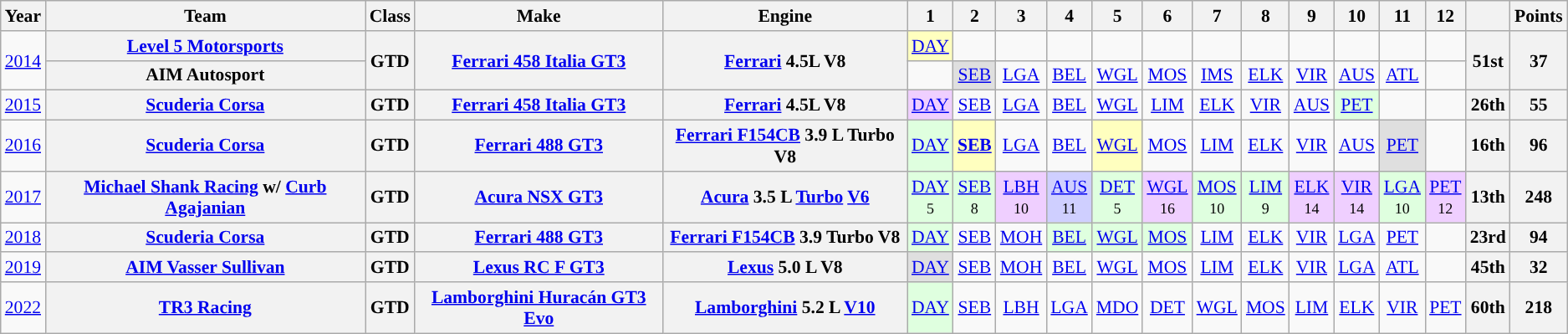<table class="wikitable" style="text-align:center; font-size:90%">
<tr>
<th>Year</th>
<th>Team</th>
<th>Class</th>
<th>Make</th>
<th>Engine</th>
<th>1</th>
<th>2</th>
<th>3</th>
<th>4</th>
<th>5</th>
<th>6</th>
<th>7</th>
<th>8</th>
<th>9</th>
<th>10</th>
<th>11</th>
<th>12</th>
<th></th>
<th>Points</th>
</tr>
<tr>
<td rowspan=2><a href='#'>2014</a></td>
<th><a href='#'>Level 5 Motorsports</a></th>
<th rowspan=2>GTD</th>
<th rowspan=2><a href='#'>Ferrari 458 Italia GT3</a></th>
<th rowspan=2><a href='#'>Ferrari</a> 4.5L V8</th>
<td style="background:#ffffbf;"><a href='#'>DAY</a><br></td>
<td></td>
<td></td>
<td></td>
<td></td>
<td></td>
<td></td>
<td></td>
<td></td>
<td></td>
<td></td>
<td></td>
<th rowspan=2>51st</th>
<th rowspan=2>37</th>
</tr>
<tr>
<th>AIM Autosport</th>
<td></td>
<td style="background:#dfdfdf;"><a href='#'>SEB</a><br></td>
<td><a href='#'>LGA</a><br></td>
<td><a href='#'>BEL</a><br></td>
<td><a href='#'>WGL</a><br></td>
<td><a href='#'>MOS</a><br></td>
<td><a href='#'>IMS</a><br></td>
<td><a href='#'>ELK</a><br></td>
<td><a href='#'>VIR</a><br></td>
<td><a href='#'>AUS</a><br></td>
<td><a href='#'>ATL</a><br></td>
</tr>
<tr>
<td><a href='#'>2015</a></td>
<th><a href='#'>Scuderia Corsa</a></th>
<th>GTD</th>
<th><a href='#'>Ferrari 458 Italia GT3</a></th>
<th><a href='#'>Ferrari</a> 4.5L V8</th>
<td style="background:#EFCFFF;"><a href='#'>DAY</a><br></td>
<td><a href='#'>SEB</a><br></td>
<td><a href='#'>LGA</a><br></td>
<td><a href='#'>BEL</a><br></td>
<td><a href='#'>WGL</a><br></td>
<td><a href='#'>LIM</a><br></td>
<td><a href='#'>ELK</a><br></td>
<td><a href='#'>VIR</a><br></td>
<td><a href='#'>AUS</a><br></td>
<td style="background:#DFFFDF;"><a href='#'>PET</a><br></td>
<td></td>
<td></td>
<th>26th</th>
<th>55</th>
</tr>
<tr>
<td><a href='#'>2016</a></td>
<th><a href='#'>Scuderia Corsa</a></th>
<th>GTD</th>
<th><a href='#'>Ferrari 488 GT3</a></th>
<th><a href='#'>Ferrari F154CB</a> 3.9 L Turbo V8</th>
<td style="background:#DFFFDF;"><a href='#'>DAY</a><br></td>
<td style="background:#FFFFBF;"><strong><a href='#'>SEB</a><br></strong></td>
<td><a href='#'>LGA</a><br></td>
<td><a href='#'>BEL</a><br></td>
<td style="background:#FFFFBF;"><a href='#'>WGL</a><br></td>
<td><a href='#'>MOS</a><br></td>
<td><a href='#'>LIM</a><br></td>
<td><a href='#'>ELK</a><br></td>
<td><a href='#'>VIR</a><br></td>
<td><a href='#'>AUS</a><br></td>
<td style="background:#DFDFDF;"><a href='#'>PET</a><br></td>
<td></td>
<th>16th</th>
<th>96</th>
</tr>
<tr>
<td><a href='#'>2017</a></td>
<th><a href='#'>Michael Shank Racing</a> w/ <a href='#'>Curb Agajanian</a></th>
<th>GTD</th>
<th><a href='#'>Acura NSX GT3</a></th>
<th><a href='#'>Acura</a> 3.5 L <a href='#'>Turbo</a> <a href='#'>V6</a></th>
<td style="background:#DFFFDF;"><a href='#'>DAY</a><br><small>5</small></td>
<td style="background:#DFFFDF;"><a href='#'>SEB</a><br><small>8</small></td>
<td style="background:#EFCFFF;"><a href='#'>LBH</a><br><small>10</small></td>
<td style="background:#CFCFFF;"><a href='#'>AUS</a><br><small>11</small></td>
<td style="background:#DFFFDF;"><a href='#'>DET</a><br><small>5</small></td>
<td style="background:#EFCFFF;"><a href='#'>WGL</a><br><small>16</small></td>
<td style="background:#DFFFDF;"><a href='#'>MOS</a><br><small>10</small></td>
<td style="background:#DFFFDF;"><a href='#'>LIM</a><br><small>9</small></td>
<td style="background:#EFCFFF;"><a href='#'>ELK</a><br><small>14</small></td>
<td style="background:#EFCFFF;"><a href='#'>VIR</a><br><small>14</small></td>
<td style="background:#DFFFDF;"><a href='#'>LGA</a><br><small>10</small></td>
<td style="background:#EFCFFF;"><a href='#'>PET</a><br><small>12</small></td>
<th>13th</th>
<th>248</th>
</tr>
<tr>
<td><a href='#'>2018</a></td>
<th><a href='#'>Scuderia Corsa</a></th>
<th>GTD</th>
<th><a href='#'>Ferrari 488 GT3</a></th>
<th><a href='#'>Ferrari F154CB</a> 3.9 Turbo V8</th>
<td style="background:#DFFFDF;"><a href='#'>DAY</a><br></td>
<td><a href='#'>SEB</a><br></td>
<td><a href='#'>MOH</a><br></td>
<td style="background:#DFFFDF;"><a href='#'>BEL</a><br></td>
<td style="background:#DFFFDF;"><a href='#'>WGL</a><br></td>
<td style="background:#DFFFDF;"><a href='#'>MOS</a><br></td>
<td><a href='#'>LIM</a><br></td>
<td><a href='#'>ELK</a><br></td>
<td><a href='#'>VIR</a><br></td>
<td><a href='#'>LGA</a><br></td>
<td><a href='#'>PET</a><br></td>
<td></td>
<th>23rd</th>
<th>94</th>
</tr>
<tr>
<td><a href='#'>2019</a></td>
<th><a href='#'>AIM Vasser Sullivan</a></th>
<th>GTD</th>
<th><a href='#'>Lexus RC F GT3</a></th>
<th><a href='#'>Lexus</a> 5.0 L V8</th>
<td style="background:#dfdfdf;"><a href='#'>DAY</a><br></td>
<td><a href='#'>SEB</a></td>
<td><a href='#'>MOH</a></td>
<td><a href='#'>BEL</a></td>
<td><a href='#'>WGL</a></td>
<td><a href='#'>MOS</a></td>
<td><a href='#'>LIM</a></td>
<td><a href='#'>ELK</a></td>
<td><a href='#'>VIR</a></td>
<td><a href='#'>LGA</a></td>
<td><a href='#'>ATL</a></td>
<td></td>
<th>45th</th>
<th>32</th>
</tr>
<tr>
<td><a href='#'>2022</a></td>
<th><a href='#'>TR3 Racing</a></th>
<th>GTD</th>
<th><a href='#'>Lamborghini Huracán GT3 Evo</a></th>
<th><a href='#'>Lamborghini</a> 5.2 L <a href='#'>V10</a></th>
<td style="background:#DFFFDF;"><a href='#'>DAY</a><br></td>
<td style="background:"><a href='#'>SEB</a><br></td>
<td style="background:"><a href='#'>LBH</a><br></td>
<td style="background:"><a href='#'>LGA</a><br></td>
<td style="background:"><a href='#'>MDO</a><br></td>
<td style="background:"><a href='#'>DET</a><br></td>
<td style="background:"><a href='#'>WGL</a><br></td>
<td style="background:"><a href='#'>MOS</a><br></td>
<td style="background:"><a href='#'>LIM</a><br></td>
<td style="background:"><a href='#'>ELK</a><br></td>
<td style="background:"><a href='#'>VIR</a><br></td>
<td style="background:"><a href='#'>PET</a><br></td>
<th>60th</th>
<th>218</th>
</tr>
</table>
